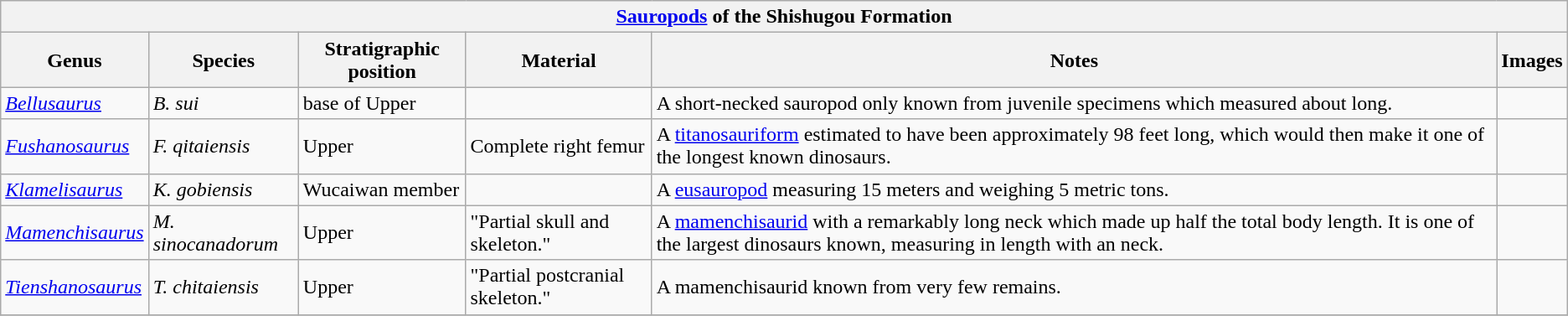<table class="wikitable" align="center">
<tr>
<th colspan="7" align="center"><strong><a href='#'>Sauropods</a> of the Shishugou Formation</strong></th>
</tr>
<tr>
<th>Genus</th>
<th>Species</th>
<th>Stratigraphic position</th>
<th>Material</th>
<th>Notes</th>
<th>Images</th>
</tr>
<tr>
<td><em><a href='#'>Bellusaurus</a></em></td>
<td><em>B. sui</em></td>
<td>base of Upper</td>
<td></td>
<td>A short-necked sauropod only known from juvenile specimens which measured about  long.</td>
<td></td>
</tr>
<tr>
<td><em><a href='#'>Fushanosaurus</a></em></td>
<td><em>F. qitaiensis</em></td>
<td>Upper</td>
<td>Complete right femur</td>
<td>A <a href='#'>titanosauriform</a> estimated to have been approximately 98 feet long, which would then make it one of the longest known dinosaurs.</td>
<td></td>
</tr>
<tr>
<td><em><a href='#'>Klamelisaurus</a></em></td>
<td><em>K. gobiensis</em></td>
<td>Wucaiwan member</td>
<td></td>
<td>A <a href='#'>eusauropod</a> measuring 15 meters and weighing 5 metric tons.</td>
<td></td>
</tr>
<tr>
<td><em><a href='#'>Mamenchisaurus</a></em></td>
<td><em>M. sinocanadorum</em></td>
<td>Upper</td>
<td>"Partial skull and skeleton."</td>
<td>A <a href='#'>mamenchisaurid</a> with a remarkably long neck which made up half the total body length. It is one of the largest dinosaurs known, measuring  in length with an  neck.</td>
<td></td>
</tr>
<tr>
<td><em><a href='#'>Tienshanosaurus</a></em></td>
<td><em>T. chitaiensis</em></td>
<td>Upper</td>
<td>"Partial postcranial skeleton."</td>
<td>A mamenchisaurid known from very few remains.</td>
<td></td>
</tr>
<tr>
</tr>
</table>
